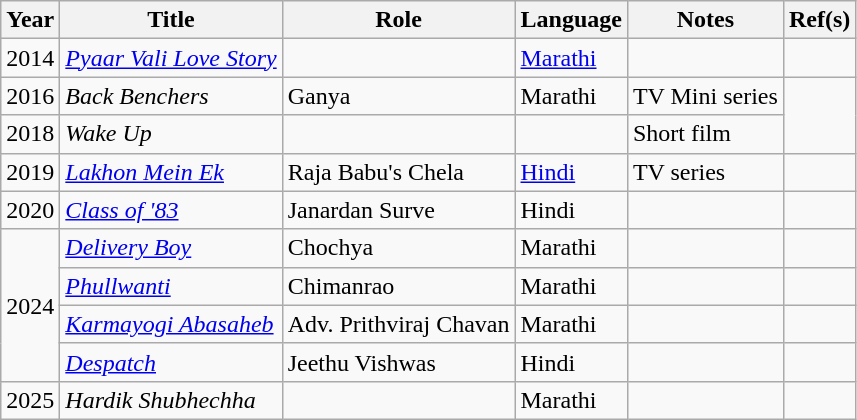<table class="wikitable sortable">
<tr>
<th>Year</th>
<th>Title</th>
<th>Role</th>
<th>Language</th>
<th>Notes</th>
<th>Ref(s)</th>
</tr>
<tr>
<td>2014</td>
<td><em><a href='#'>Pyaar Vali Love Story</a></em></td>
<td></td>
<td><a href='#'>Marathi</a></td>
<td></td>
<td></td>
</tr>
<tr>
<td>2016</td>
<td><em>Back Benchers</em></td>
<td>Ganya</td>
<td>Marathi</td>
<td>TV Mini series</td>
<td rowspan="2"></td>
</tr>
<tr>
<td>2018</td>
<td><em>Wake Up</em></td>
<td></td>
<td></td>
<td>Short film</td>
</tr>
<tr>
<td>2019</td>
<td><em><a href='#'>Lakhon Mein Ek</a></em></td>
<td>Raja Babu's Chela</td>
<td><a href='#'>Hindi</a></td>
<td>TV series</td>
<td></td>
</tr>
<tr>
<td>2020</td>
<td><em><a href='#'>Class of '83</a></em></td>
<td>Janardan Surve</td>
<td>Hindi</td>
<td></td>
<td></td>
</tr>
<tr>
<td rowspan="4">2024</td>
<td><em><a href='#'>Delivery Boy</a></em></td>
<td>Chochya</td>
<td>Marathi</td>
<td></td>
<td></td>
</tr>
<tr>
<td><em><a href='#'>Phullwanti</a></em></td>
<td>Chimanrao</td>
<td>Marathi</td>
<td></td>
<td></td>
</tr>
<tr>
<td><em><a href='#'>Karmayogi Abasaheb</a></em></td>
<td>Adv. Prithviraj Chavan</td>
<td>Marathi</td>
<td></td>
<td></td>
</tr>
<tr>
<td><em><a href='#'>Despatch</a></em></td>
<td>Jeethu Vishwas</td>
<td>Hindi</td>
<td></td>
<td></td>
</tr>
<tr>
<td>2025</td>
<td Hardik Shubhechha><em>Hardik Shubhechha</em></td>
<td></td>
<td>Marathi</td>
<td></td>
<td></td>
</tr>
</table>
